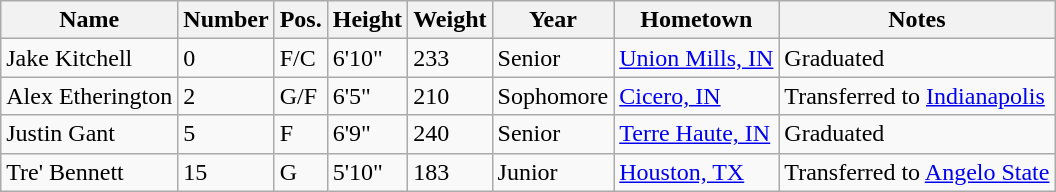<table class="wikitable sortable" border="1">
<tr>
<th>Name</th>
<th>Number</th>
<th>Pos.</th>
<th>Height</th>
<th>Weight</th>
<th>Year</th>
<th>Hometown</th>
<th class="unsortable">Notes</th>
</tr>
<tr>
<td>Jake Kitchell</td>
<td>0</td>
<td>F/C</td>
<td>6'10"</td>
<td>233</td>
<td>Senior</td>
<td><a href='#'>Union Mills, IN</a></td>
<td>Graduated</td>
</tr>
<tr>
<td>Alex Etherington</td>
<td>2</td>
<td>G/F</td>
<td>6'5"</td>
<td>210</td>
<td>Sophomore</td>
<td><a href='#'>Cicero, IN</a></td>
<td>Transferred to <a href='#'>Indianapolis</a></td>
</tr>
<tr>
<td>Justin Gant</td>
<td>5</td>
<td>F</td>
<td>6'9"</td>
<td>240</td>
<td>Senior</td>
<td><a href='#'>Terre Haute, IN</a></td>
<td>Graduated</td>
</tr>
<tr>
<td>Tre' Bennett</td>
<td>15</td>
<td>G</td>
<td>5'10"</td>
<td>183</td>
<td>Junior</td>
<td><a href='#'>Houston, TX</a></td>
<td>Transferred to <a href='#'>Angelo State</a></td>
</tr>
</table>
